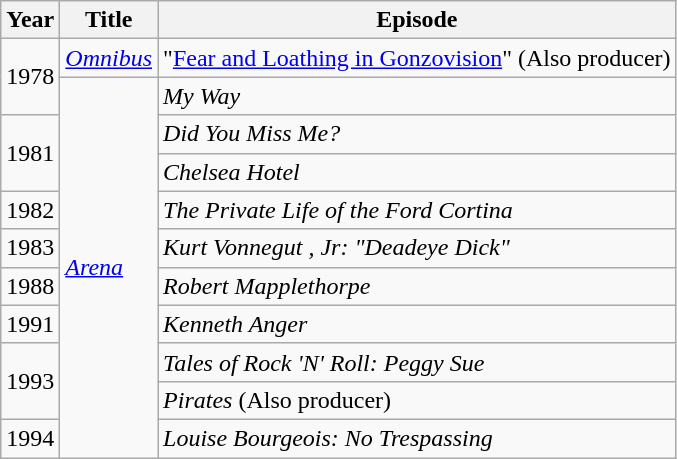<table class="wikitable">
<tr>
<th>Year</th>
<th>Title</th>
<th>Episode</th>
</tr>
<tr>
<td rowspan=2>1978</td>
<td><em><a href='#'>Omnibus</a></em></td>
<td>"<a href='#'>Fear and Loathing in Gonzovision</a>" (Also producer)</td>
</tr>
<tr>
<td rowspan=10><em><a href='#'>Arena</a></em></td>
<td><em>My Way</em></td>
</tr>
<tr>
<td rowspan=2>1981</td>
<td><em>Did You Miss Me?</em></td>
</tr>
<tr>
<td><em>Chelsea Hotel</em></td>
</tr>
<tr>
<td>1982</td>
<td><em>The Private Life of the Ford Cortina</em></td>
</tr>
<tr>
<td>1983</td>
<td><em>Kurt Vonnegut , Jr: "Deadeye Dick"</em></td>
</tr>
<tr>
<td>1988</td>
<td><em>Robert Mapplethorpe</em></td>
</tr>
<tr>
<td>1991</td>
<td><em>Kenneth Anger</em></td>
</tr>
<tr>
<td rowspan=2>1993</td>
<td><em>Tales of Rock 'N' Roll: Peggy Sue</em></td>
</tr>
<tr>
<td><em>Pirates</em> (Also producer)</td>
</tr>
<tr>
<td>1994</td>
<td><em>Louise Bourgeois: No Trespassing</em></td>
</tr>
</table>
